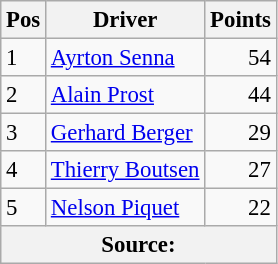<table class="wikitable" style="font-size: 95%;">
<tr>
<th>Pos</th>
<th>Driver</th>
<th>Points</th>
</tr>
<tr>
<td>1</td>
<td> <a href='#'>Ayrton Senna</a></td>
<td align="right">54</td>
</tr>
<tr>
<td>2</td>
<td> <a href='#'>Alain Prost</a></td>
<td align="right">44</td>
</tr>
<tr>
<td>3</td>
<td> <a href='#'>Gerhard Berger</a></td>
<td align="right">29</td>
</tr>
<tr>
<td>4</td>
<td> <a href='#'>Thierry Boutsen</a></td>
<td align="right">27</td>
</tr>
<tr>
<td>5</td>
<td> <a href='#'>Nelson Piquet</a></td>
<td align="right">22</td>
</tr>
<tr>
<th colspan=4>Source:</th>
</tr>
</table>
